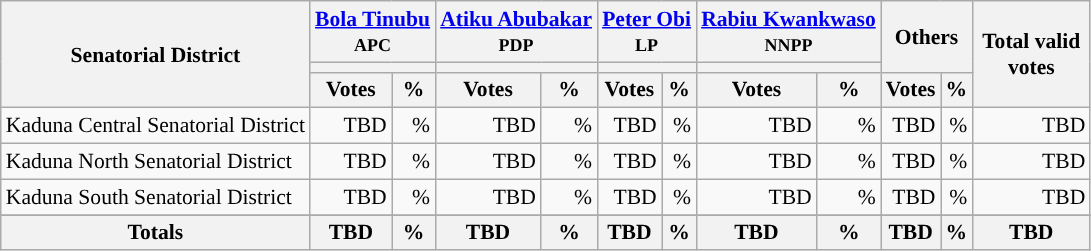<table class="wikitable sortable" style="text-align:right; font-size:90%">
<tr>
<th rowspan="3" style="max-width:7.5em;">Senatorial District</th>
<th colspan="2"><a href='#'>Bola Tinubu</a><br><small>APC</small></th>
<th colspan="2"><a href='#'>Atiku Abubakar</a><br><small>PDP</small></th>
<th colspan="2"><a href='#'>Peter Obi</a><br><small>LP</small></th>
<th colspan="2"><a href='#'>Rabiu Kwankwaso</a><br><small>NNPP</small></th>
<th colspan="2" rowspan="2">Others</th>
<th rowspan="3" style="max-width:5em;">Total valid votes</th>
</tr>
<tr>
<th colspan=2 style="background-color:"></th>
<th colspan=2 style="background-color:"></th>
<th colspan=2 style="background-color:"></th>
<th colspan=2 style="background-color:"></th>
</tr>
<tr>
<th>Votes</th>
<th>%</th>
<th>Votes</th>
<th>%</th>
<th>Votes</th>
<th>%</th>
<th>Votes</th>
<th>%</th>
<th>Votes</th>
<th>%</th>
</tr>
<tr style="background-color:#">
<td style="text-align:left;">Kaduna Central Senatorial District</td>
<td>TBD</td>
<td>%</td>
<td>TBD</td>
<td>%</td>
<td>TBD</td>
<td>%</td>
<td>TBD</td>
<td>%</td>
<td>TBD</td>
<td>%</td>
<td>TBD</td>
</tr>
<tr style="background-color:#">
<td style="text-align:left;">Kaduna North Senatorial District</td>
<td>TBD</td>
<td>%</td>
<td>TBD</td>
<td>%</td>
<td>TBD</td>
<td>%</td>
<td>TBD</td>
<td>%</td>
<td>TBD</td>
<td>%</td>
<td>TBD</td>
</tr>
<tr style="background-color:#">
<td style="text-align:left;">Kaduna South Senatorial District</td>
<td>TBD</td>
<td>%</td>
<td>TBD</td>
<td>%</td>
<td>TBD</td>
<td>%</td>
<td>TBD</td>
<td>%</td>
<td>TBD</td>
<td>%</td>
<td>TBD</td>
</tr>
<tr>
</tr>
<tr>
<th>Totals</th>
<th>TBD</th>
<th>%</th>
<th>TBD</th>
<th>%</th>
<th>TBD</th>
<th>%</th>
<th>TBD</th>
<th>%</th>
<th>TBD</th>
<th>%</th>
<th>TBD</th>
</tr>
</table>
